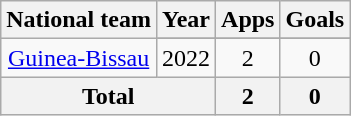<table class="wikitable" style="text-align: center;">
<tr>
<th>National team</th>
<th>Year</th>
<th>Apps</th>
<th>Goals</th>
</tr>
<tr>
<td rowspan="2"><a href='#'>Guinea-Bissau</a></td>
</tr>
<tr>
<td>2022</td>
<td>2</td>
<td>0</td>
</tr>
<tr>
<th colspan=2>Total</th>
<th>2</th>
<th>0</th>
</tr>
</table>
